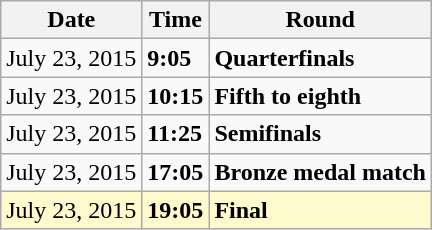<table class="wikitable">
<tr>
<th>Date</th>
<th>Time</th>
<th>Round</th>
</tr>
<tr>
<td>July 23, 2015</td>
<td><strong>9:05</strong></td>
<td><strong>Quarterfinals</strong></td>
</tr>
<tr>
<td>July 23, 2015</td>
<td><strong>10:15</strong></td>
<td><strong>Fifth to eighth</strong></td>
</tr>
<tr>
<td>July 23, 2015</td>
<td><strong>11:25</strong></td>
<td><strong>Semifinals</strong></td>
</tr>
<tr>
<td>July 23, 2015</td>
<td><strong>17:05</strong></td>
<td><strong>Bronze medal match</strong></td>
</tr>
<tr style=background:lemonchiffon>
<td>July 23, 2015</td>
<td><strong>19:05</strong></td>
<td><strong>Final</strong></td>
</tr>
</table>
